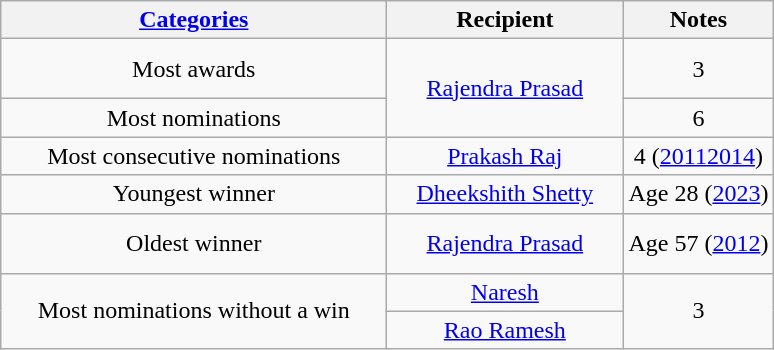<table class="wikitable" style="text-align: center">
<tr>
<th width="25"><strong><a href='#'>Categories</a></strong></th>
<th width="100">Recipient</th>
<th>Notes</th>
</tr>
<tr style="height:2.5em;">
<td width="250">Most awards</td>
<td rowspan="2" width="150"><a href='#'>Rajendra Prasad</a></td>
<td>3</td>
</tr>
<tr>
<td>Most nominations</td>
<td>6</td>
</tr>
<tr>
<td>Most consecutive nominations</td>
<td><a href='#'>Prakash Raj</a></td>
<td>4 (<a href='#'>2011</a><a href='#'>2014</a>)</td>
</tr>
<tr>
<td>Youngest winner</td>
<td><a href='#'>Dheekshith Shetty</a></td>
<td>Age 28 (<a href='#'>2023</a>)</td>
</tr>
<tr style="height:2.5em;">
<td>Oldest winner</td>
<td><a href='#'>Rajendra Prasad</a></td>
<td>Age 57 (<a href='#'>2012</a>)</td>
</tr>
<tr>
<td rowspan="2">Most nominations without a win</td>
<td><a href='#'>Naresh</a></td>
<td rowspan="2">3</td>
</tr>
<tr>
<td><a href='#'>Rao Ramesh</a></td>
</tr>
</table>
